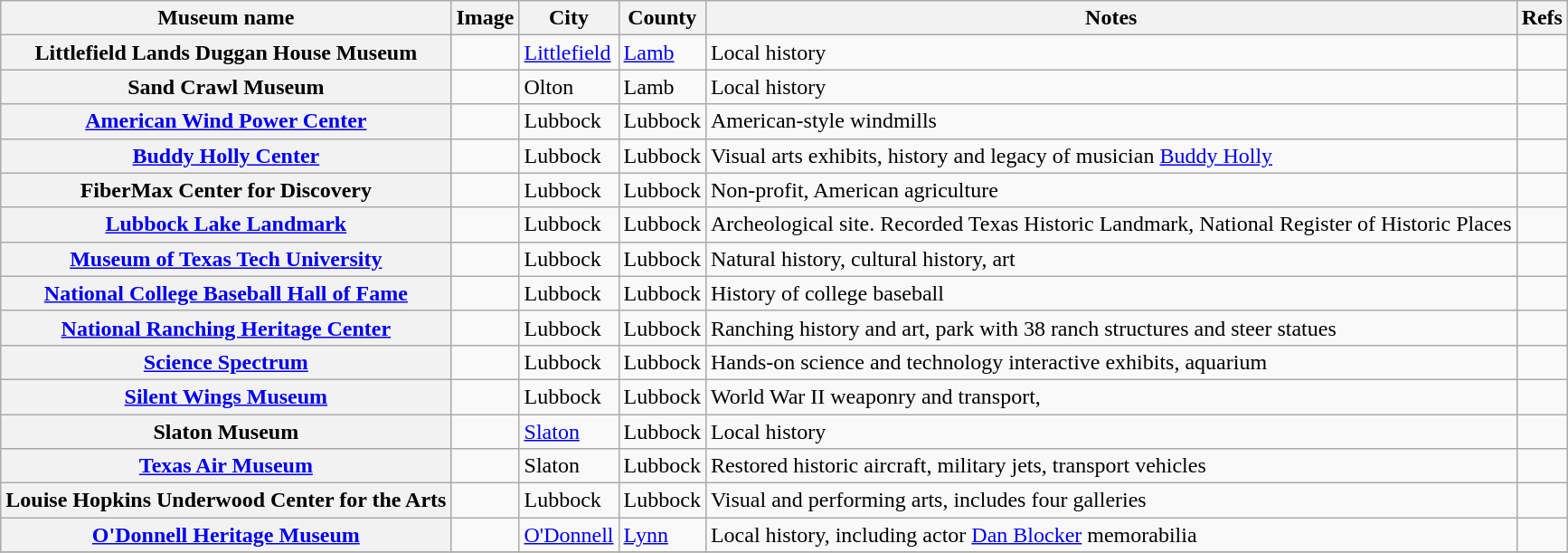<table class="wikitable sortable plainrowheaders">
<tr>
<th scope="col">Museum name</th>
<th scope="col"  class="unsortable">Image</th>
<th scope="col">City</th>
<th scope="col">County</th>
<th scope="col">Notes</th>
<th scope="col" class="unsortable">Refs</th>
</tr>
<tr>
<th scope="row">Littlefield Lands Duggan House Museum</th>
<td></td>
<td><a href='#'>Littlefield</a></td>
<td><a href='#'>Lamb</a></td>
<td>Local history</td>
<td align="center"></td>
</tr>
<tr>
<th scope="row">Sand Crawl Museum</th>
<td></td>
<td>Olton</td>
<td>Lamb</td>
<td>Local history</td>
<td align="center"></td>
</tr>
<tr>
<th scope="row"><a href='#'>American Wind Power Center</a></th>
<td></td>
<td>Lubbock</td>
<td>Lubbock</td>
<td>American-style windmills</td>
<td align="center"></td>
</tr>
<tr>
<th scope="row"><a href='#'>Buddy Holly Center</a></th>
<td></td>
<td>Lubbock</td>
<td>Lubbock</td>
<td>Visual arts exhibits, history and legacy of musician <a href='#'>Buddy Holly</a></td>
<td align="center"></td>
</tr>
<tr>
<th scope="row">FiberMax Center for Discovery</th>
<td></td>
<td>Lubbock</td>
<td>Lubbock</td>
<td>Non-profit, American agriculture</td>
<td align="center"></td>
</tr>
<tr>
<th scope="row"><a href='#'>Lubbock Lake Landmark</a></th>
<td></td>
<td>Lubbock</td>
<td>Lubbock</td>
<td>Archeological site. Recorded Texas Historic Landmark, National Register of Historic Places</td>
<td align="center"></td>
</tr>
<tr>
<th scope="row"><a href='#'>Museum of Texas Tech University</a></th>
<td></td>
<td>Lubbock</td>
<td>Lubbock</td>
<td>Natural history, cultural history, art</td>
<td align="center"></td>
</tr>
<tr>
<th scope="row"><a href='#'>National College Baseball Hall of Fame</a></th>
<td></td>
<td>Lubbock</td>
<td>Lubbock</td>
<td>History of college baseball</td>
<td align="center"></td>
</tr>
<tr>
<th scope="row"><a href='#'>National Ranching Heritage Center</a></th>
<td></td>
<td>Lubbock</td>
<td>Lubbock</td>
<td>Ranching history and art, park with 38 ranch structures and steer statues</td>
<td align="center"></td>
</tr>
<tr>
<th scope="row"><a href='#'>Science Spectrum</a></th>
<td></td>
<td>Lubbock</td>
<td>Lubbock</td>
<td>Hands-on science and technology interactive exhibits, aquarium</td>
<td align="center"></td>
</tr>
<tr>
<th scope="row"><a href='#'>Silent Wings Museum</a></th>
<td></td>
<td>Lubbock</td>
<td>Lubbock</td>
<td>World War II weaponry and transport,</td>
<td align="center"></td>
</tr>
<tr>
<th scope="row">Slaton Museum</th>
<td></td>
<td><a href='#'>Slaton</a></td>
<td>Lubbock</td>
<td>Local history</td>
<td align="center"></td>
</tr>
<tr>
<th scope="row"><a href='#'>Texas Air Museum</a></th>
<td></td>
<td>Slaton</td>
<td>Lubbock</td>
<td>Restored historic aircraft, military jets, transport vehicles</td>
<td align="center"></td>
</tr>
<tr>
<th scope="row">Louise Hopkins Underwood Center for the Arts</th>
<td></td>
<td>Lubbock</td>
<td>Lubbock</td>
<td>Visual and performing arts, includes four galleries</td>
<td align="center"></td>
</tr>
<tr>
<th scope="row"><a href='#'>O'Donnell Heritage Museum</a></th>
<td></td>
<td><a href='#'>O'Donnell</a></td>
<td><a href='#'>Lynn</a></td>
<td>Local history, including actor <a href='#'>Dan Blocker</a> memorabilia</td>
<td align="center"></td>
</tr>
<tr>
</tr>
</table>
